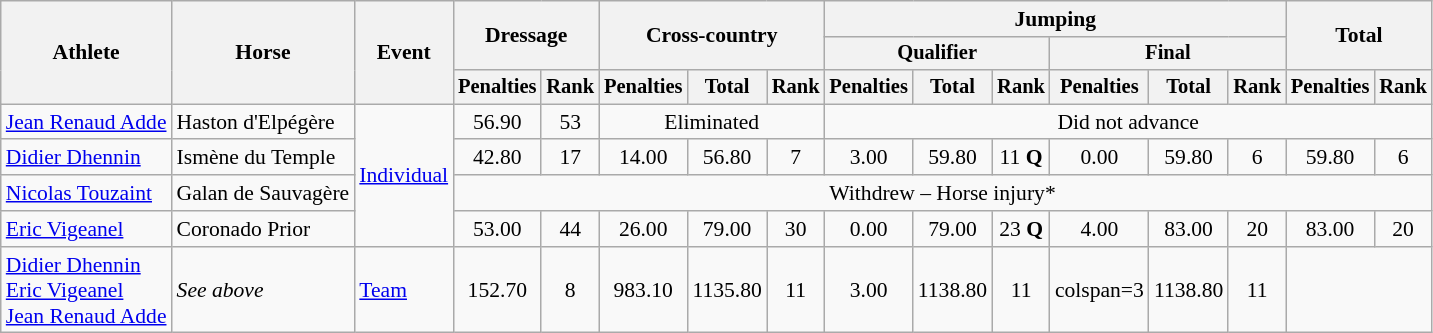<table class=wikitable style="font-size:90%">
<tr>
<th rowspan="3">Athlete</th>
<th rowspan="3">Horse</th>
<th rowspan="3">Event</th>
<th colspan="2" rowspan="2">Dressage</th>
<th colspan="3" rowspan="2">Cross-country</th>
<th colspan="6">Jumping</th>
<th colspan="2" rowspan="2">Total</th>
</tr>
<tr style="font-size:95%">
<th colspan="3">Qualifier</th>
<th colspan="3">Final</th>
</tr>
<tr style="font-size:95%">
<th>Penalties</th>
<th>Rank</th>
<th>Penalties</th>
<th>Total</th>
<th>Rank</th>
<th>Penalties</th>
<th>Total</th>
<th>Rank</th>
<th>Penalties</th>
<th>Total</th>
<th>Rank</th>
<th>Penalties</th>
<th>Rank</th>
</tr>
<tr align=center>
<td align=left><a href='#'>Jean Renaud Adde</a></td>
<td align=left>Haston d'Elpégère</td>
<td align=left rowspan=4><a href='#'>Individual</a></td>
<td>56.90</td>
<td>53</td>
<td colspan=3>Eliminated</td>
<td colspan=8>Did not advance</td>
</tr>
<tr align=center>
<td align=left><a href='#'>Didier Dhennin</a></td>
<td align=left>Ismène du Temple</td>
<td>42.80</td>
<td>17</td>
<td>14.00</td>
<td>56.80</td>
<td>7</td>
<td>3.00</td>
<td>59.80</td>
<td>11 <strong>Q</strong></td>
<td>0.00</td>
<td>59.80</td>
<td>6</td>
<td>59.80</td>
<td>6</td>
</tr>
<tr align=center>
<td align=left><a href='#'>Nicolas Touzaint</a></td>
<td align=left>Galan de Sauvagère</td>
<td colspan=13>Withdrew – Horse injury*</td>
</tr>
<tr align=center>
<td align=left><a href='#'>Eric Vigeanel</a></td>
<td align=left>Coronado Prior</td>
<td>53.00</td>
<td>44</td>
<td>26.00</td>
<td>79.00</td>
<td>30</td>
<td>0.00</td>
<td>79.00</td>
<td>23 <strong>Q</strong></td>
<td>4.00</td>
<td>83.00</td>
<td>20</td>
<td>83.00</td>
<td>20</td>
</tr>
<tr align=center>
<td align=left><a href='#'>Didier Dhennin</a><br><a href='#'>Eric Vigeanel</a><br><a href='#'>Jean Renaud Adde</a></td>
<td align=left><em>See above</em></td>
<td align=left><a href='#'>Team</a></td>
<td>152.70</td>
<td>8</td>
<td>983.10</td>
<td>1135.80</td>
<td>11</td>
<td>3.00</td>
<td>1138.80</td>
<td>11</td>
<td>colspan=3 </td>
<td>1138.80</td>
<td>11</td>
</tr>
</table>
